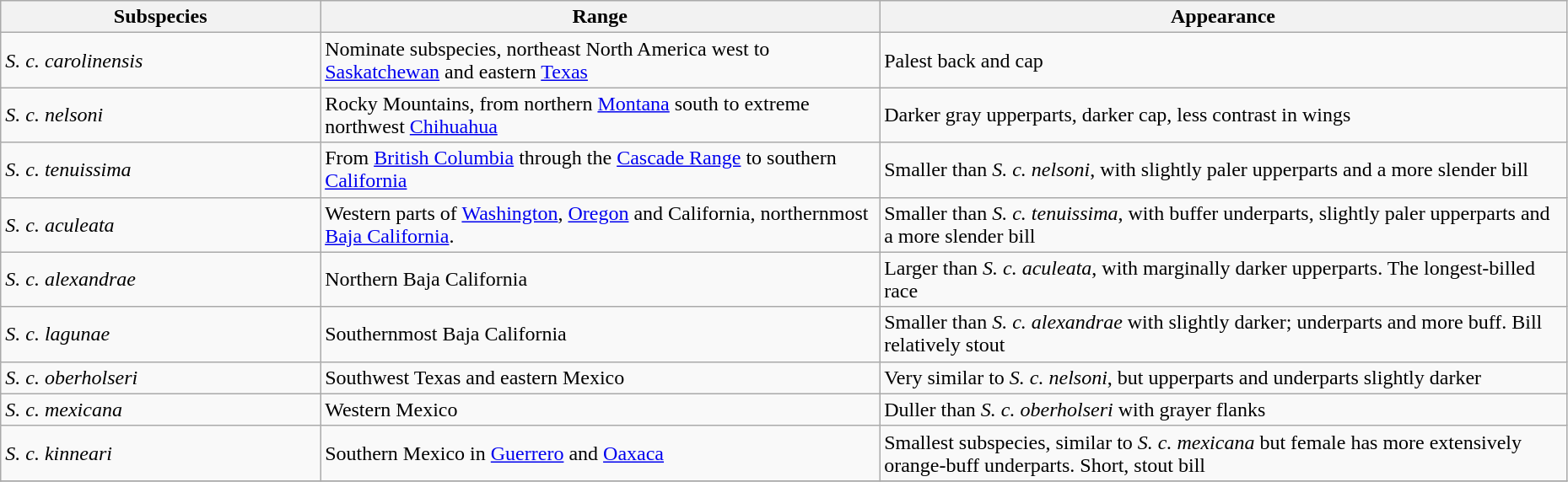<table width=98% class="wikitable">
<tr>
<th width=20%>Subspecies</th>
<th width=35%>Range</th>
<th width=43%>Appearance</th>
</tr>
<tr>
<td><em>S. c. carolinensis</em></td>
<td>Nominate subspecies, northeast North America west to <a href='#'>Saskatchewan</a> and eastern <a href='#'>Texas</a></td>
<td>Palest back and cap</td>
</tr>
<tr>
<td><em>S. c. nelsoni</em></td>
<td>Rocky Mountains, from northern <a href='#'>Montana</a> south to extreme northwest <a href='#'>Chihuahua</a></td>
<td>Darker gray upperparts, darker cap, less contrast in wings</td>
</tr>
<tr>
<td><em>S. c. tenuissima</em></td>
<td>From <a href='#'>British Columbia</a> through the <a href='#'>Cascade Range</a> to southern <a href='#'>California</a></td>
<td>Smaller than <em>S. c. nelsoni</em>, with slightly paler upperparts and a more slender bill</td>
</tr>
<tr>
<td><em>S. c. aculeata</em></td>
<td>Western parts of <a href='#'>Washington</a>, <a href='#'>Oregon</a> and California, northernmost <a href='#'>Baja California</a>.</td>
<td>Smaller than <em>S. c. tenuissima</em>, with buffer underparts, slightly paler upperparts and a more slender bill</td>
</tr>
<tr>
<td><em>S. c. alexandrae</em></td>
<td>Northern Baja California</td>
<td>Larger than <em>S. c. aculeata</em>, with marginally darker upperparts. The longest-billed race</td>
</tr>
<tr>
<td><em>S. c. lagunae</em></td>
<td>Southernmost Baja California</td>
<td>Smaller than <em>S. c. alexandrae</em> with slightly darker; underparts and more buff. Bill relatively stout</td>
</tr>
<tr>
<td><em>S. c. oberholseri</em></td>
<td>Southwest Texas and eastern Mexico</td>
<td>Very similar to <em>S. c. nelsoni</em>, but upperparts and underparts slightly darker</td>
</tr>
<tr>
<td><em>S. c. mexicana</em></td>
<td>Western Mexico</td>
<td>Duller than <em>S. c. oberholseri</em> with grayer flanks</td>
</tr>
<tr>
<td><em>S. c. kinneari</em></td>
<td>Southern Mexico in <a href='#'>Guerrero</a> and <a href='#'>Oaxaca</a></td>
<td>Smallest subspecies, similar to <em>S. c. mexicana</em> but female has more extensively orange-buff underparts. Short, stout bill</td>
</tr>
<tr>
</tr>
</table>
